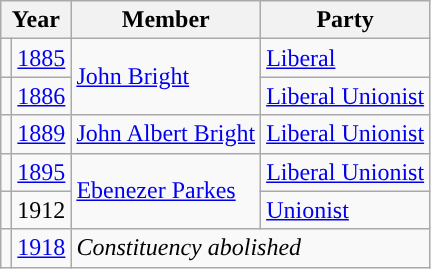<table class="wikitable">
<tr>
<th colspan="2">Year</th>
<th>Member</th>
<th>Party</th>
</tr>
<tr>
<td style="color:inherit;background-color: "></td>
<td><a href='#'>1885</a></td>
<td rowspan="2"><a href='#'>John Bright</a></td>
<td><a href='#'>Liberal</a></td>
</tr>
<tr>
<td style="color:inherit;background-color: "></td>
<td><a href='#'>1886</a></td>
<td><a href='#'>Liberal Unionist</a></td>
</tr>
<tr>
<td style="color:inherit;background-color: "></td>
<td><a href='#'>1889</a></td>
<td><a href='#'>John Albert Bright</a></td>
<td><a href='#'>Liberal Unionist</a></td>
</tr>
<tr>
<td style="color:inherit;background-color: "></td>
<td><a href='#'>1895</a></td>
<td rowspan="2"><a href='#'>Ebenezer Parkes</a></td>
<td><a href='#'>Liberal Unionist</a></td>
</tr>
<tr>
<td style="color:inherit;background-color: "></td>
<td>1912</td>
<td><a href='#'>Unionist</a></td>
</tr>
<tr>
<td></td>
<td><a href='#'>1918</a></td>
<td colspan="2"><em>Constituency abolished</em></td>
</tr>
</table>
